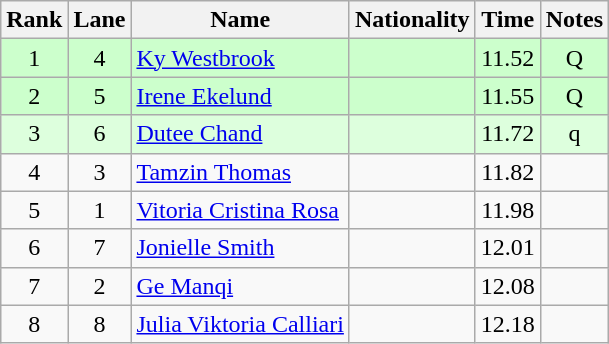<table class="wikitable sortable" style="text-align:center">
<tr>
<th>Rank</th>
<th>Lane</th>
<th>Name</th>
<th>Nationality</th>
<th>Time</th>
<th>Notes</th>
</tr>
<tr bgcolor=ccffcc>
<td>1</td>
<td>4</td>
<td align=left><a href='#'>Ky Westbrook</a></td>
<td align=left></td>
<td>11.52</td>
<td>Q</td>
</tr>
<tr bgcolor=ccffcc>
<td>2</td>
<td>5</td>
<td align=left><a href='#'>Irene Ekelund</a></td>
<td align=left></td>
<td>11.55</td>
<td>Q</td>
</tr>
<tr bgcolor=ddffdd>
<td>3</td>
<td>6</td>
<td align=left><a href='#'>Dutee Chand</a></td>
<td align=left></td>
<td>11.72</td>
<td>q</td>
</tr>
<tr>
<td>4</td>
<td>3</td>
<td align=left><a href='#'>Tamzin Thomas</a></td>
<td align=left></td>
<td>11.82</td>
<td></td>
</tr>
<tr>
<td>5</td>
<td>1</td>
<td align=left><a href='#'>Vitoria Cristina Rosa</a></td>
<td align=left></td>
<td>11.98</td>
<td></td>
</tr>
<tr>
<td>6</td>
<td>7</td>
<td align=left><a href='#'>Jonielle Smith</a></td>
<td align=left></td>
<td>12.01</td>
<td></td>
</tr>
<tr>
<td>7</td>
<td>2</td>
<td align=left><a href='#'>Ge Manqi</a></td>
<td align=left></td>
<td>12.08</td>
<td></td>
</tr>
<tr>
<td>8</td>
<td>8</td>
<td align=left><a href='#'>Julia Viktoria Calliari</a></td>
<td align=left></td>
<td>12.18</td>
<td></td>
</tr>
</table>
